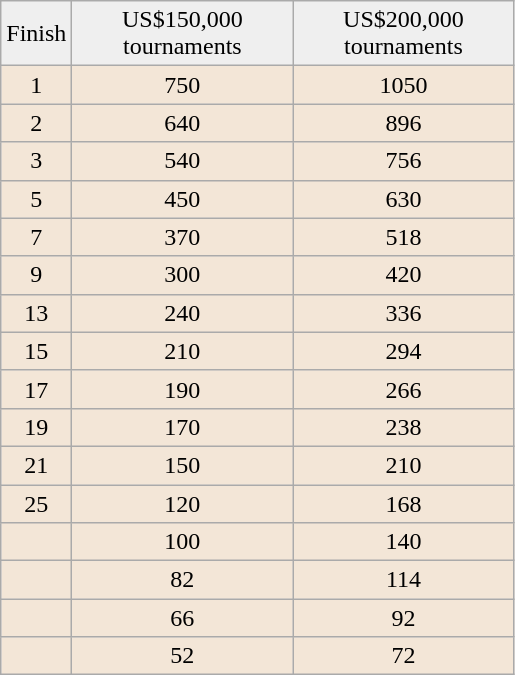<table class="wikitable">
<tr align=center>
<td style="background:#efefef;">Finish</td>
<td style="width:140px; background:#efefef;">US$150,000<br>tournaments</td>
<td style="width:140px; background:#efefef;">US$200,000<br>tournaments</td>
</tr>
<tr style="text-align:center; background:#F3E6D7;">
<td>1</td>
<td>750</td>
<td>1050</td>
</tr>
<tr style="text-align:center; background:#F3E6D7;">
<td>2</td>
<td>640</td>
<td>896</td>
</tr>
<tr style="text-align:center; background:#F3E6D7;">
<td>3</td>
<td>540</td>
<td>756</td>
</tr>
<tr style="text-align:center; background:#F3E6D7;">
<td>5</td>
<td>450</td>
<td>630</td>
</tr>
<tr style="text-align:center; background:#F3E6D7;">
<td>7</td>
<td>370</td>
<td>518</td>
</tr>
<tr style="text-align:center; background:#F3E6D7;">
<td>9</td>
<td>300</td>
<td>420</td>
</tr>
<tr style="text-align:center; background:#F3E6D7;">
<td>13</td>
<td>240</td>
<td>336</td>
</tr>
<tr style="text-align:center; background:#F3E6D7;">
<td>15</td>
<td>210</td>
<td>294</td>
</tr>
<tr style="text-align:center; background:#F3E6D7;">
<td>17</td>
<td>190</td>
<td>266</td>
</tr>
<tr style="text-align:center; background:#F3E6D7;">
<td>19</td>
<td>170</td>
<td>238</td>
</tr>
<tr style="text-align:center; background:#F3E6D7;">
<td>21</td>
<td>150</td>
<td>210</td>
</tr>
<tr style="text-align:center; background:#F3E6D7;">
<td>25</td>
<td>120</td>
<td>168</td>
</tr>
<tr style="text-align:center; background:#F3E6D7;">
<td></td>
<td>100</td>
<td>140</td>
</tr>
<tr style="text-align:center; background:#F3E6D7;">
<td></td>
<td>82</td>
<td>114</td>
</tr>
<tr style="text-align:center; background:#F3E6D7;">
<td></td>
<td>66</td>
<td>92</td>
</tr>
<tr style="text-align:center; background:#F3E6D7;">
<td></td>
<td>52</td>
<td>72</td>
</tr>
</table>
